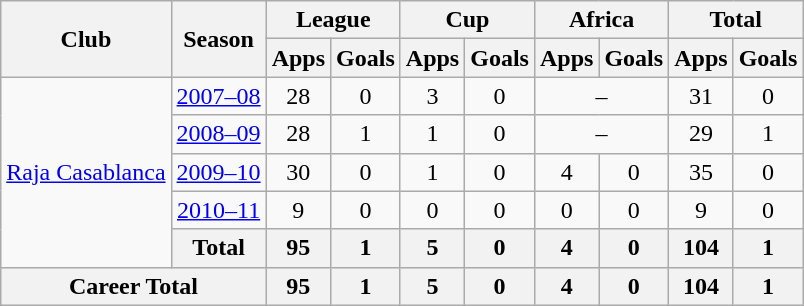<table class="wikitable" style="text-align: center;">
<tr>
<th rowspan="2">Club</th>
<th rowspan="2">Season</th>
<th colspan="2">League</th>
<th colspan="2">Cup</th>
<th colspan="2">Africa</th>
<th colspan="2">Total</th>
</tr>
<tr>
<th>Apps</th>
<th>Goals</th>
<th>Apps</th>
<th>Goals</th>
<th>Apps</th>
<th>Goals</th>
<th>Apps</th>
<th>Goals</th>
</tr>
<tr>
<td rowspan="5" valign="center"><a href='#'>Raja Casablanca</a></td>
<td><a href='#'>2007–08</a></td>
<td>28</td>
<td>0</td>
<td>3</td>
<td>0</td>
<td colspan="2">–</td>
<td>31</td>
<td>0</td>
</tr>
<tr>
<td><a href='#'>2008–09</a></td>
<td>28</td>
<td>1</td>
<td>1</td>
<td>0</td>
<td colspan="2">–</td>
<td>29</td>
<td>1</td>
</tr>
<tr>
<td><a href='#'>2009–10</a></td>
<td>30</td>
<td>0</td>
<td>1</td>
<td>0</td>
<td>4</td>
<td>0</td>
<td>35</td>
<td>0</td>
</tr>
<tr>
<td><a href='#'>2010–11</a></td>
<td>9</td>
<td>0</td>
<td>0</td>
<td>0</td>
<td>0</td>
<td>0</td>
<td>9</td>
<td>0</td>
</tr>
<tr>
<th>Total</th>
<th>95</th>
<th>1</th>
<th>5</th>
<th>0</th>
<th>4</th>
<th>0</th>
<th>104</th>
<th>1</th>
</tr>
<tr>
<th colspan="2">Career Total</th>
<th>95</th>
<th>1</th>
<th>5</th>
<th>0</th>
<th>4</th>
<th>0</th>
<th>104</th>
<th>1</th>
</tr>
</table>
